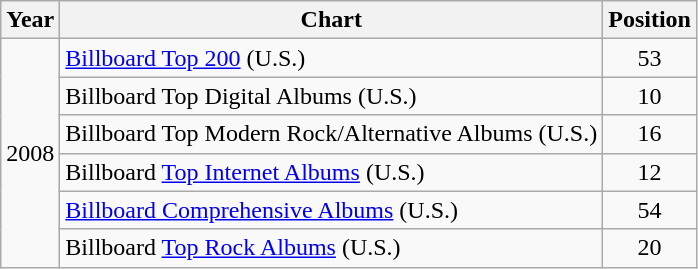<table class="wikitable">
<tr>
<th>Year</th>
<th>Chart</th>
<th>Position</th>
</tr>
<tr>
<td rowspan="6">2008</td>
<td><a href='#'>Billboard Top 200</a> (U.S.)</td>
<td align="center">53</td>
</tr>
<tr>
<td>Billboard Top Digital Albums (U.S.)</td>
<td align="center">10</td>
</tr>
<tr>
<td>Billboard Top Modern Rock/Alternative Albums (U.S.)</td>
<td align="center">16</td>
</tr>
<tr>
<td>Billboard <a href='#'>Top Internet Albums</a> (U.S.)</td>
<td align="center">12</td>
</tr>
<tr>
<td><a href='#'>Billboard Comprehensive Albums</a> (U.S.)</td>
<td align="center">54</td>
</tr>
<tr>
<td>Billboard <a href='#'>Top Rock Albums</a> (U.S.)</td>
<td align="center">20</td>
</tr>
</table>
